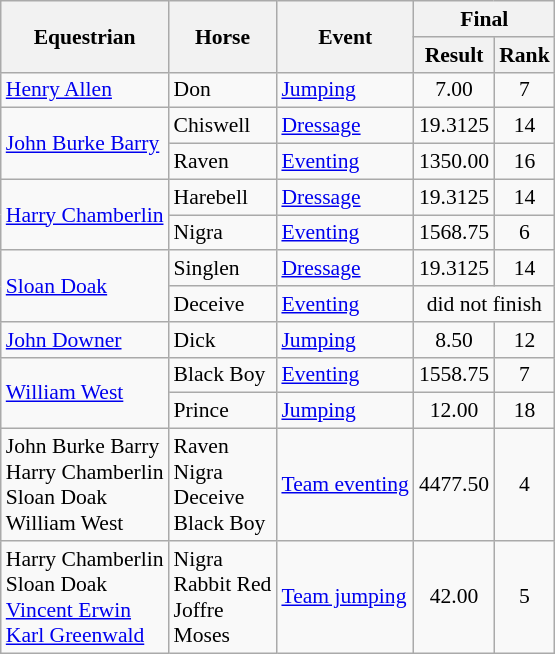<table class=wikitable style="font-size:90%">
<tr>
<th rowspan=2>Equestrian</th>
<th rowspan=2>Horse</th>
<th rowspan=2>Event</th>
<th colspan=2>Final</th>
</tr>
<tr>
<th>Result</th>
<th>Rank</th>
</tr>
<tr>
<td><a href='#'>Henry Allen</a></td>
<td>Don</td>
<td><a href='#'>Jumping</a></td>
<td align=center>7.00</td>
<td align=center>7</td>
</tr>
<tr>
<td rowspan=2><a href='#'>John Burke Barry</a></td>
<td>Chiswell</td>
<td><a href='#'>Dressage</a></td>
<td align=center>19.3125</td>
<td align=center>14</td>
</tr>
<tr>
<td>Raven</td>
<td><a href='#'>Eventing</a></td>
<td align=center>1350.00</td>
<td align=center>16</td>
</tr>
<tr>
<td rowspan=2><a href='#'>Harry Chamberlin</a></td>
<td>Harebell</td>
<td><a href='#'>Dressage</a></td>
<td align=center>19.3125</td>
<td align=center>14</td>
</tr>
<tr>
<td>Nigra</td>
<td><a href='#'>Eventing</a></td>
<td align=center>1568.75</td>
<td align=center>6</td>
</tr>
<tr>
<td rowspan=2><a href='#'>Sloan Doak</a></td>
<td>Singlen</td>
<td><a href='#'>Dressage</a></td>
<td align=center>19.3125</td>
<td align=center>14</td>
</tr>
<tr>
<td>Deceive</td>
<td><a href='#'>Eventing</a></td>
<td align=center colspan=2>did not finish</td>
</tr>
<tr>
<td><a href='#'>John Downer</a></td>
<td>Dick</td>
<td><a href='#'>Jumping</a></td>
<td align=center>8.50</td>
<td align=center>12</td>
</tr>
<tr>
<td rowspan=2><a href='#'>William West</a></td>
<td>Black Boy</td>
<td><a href='#'>Eventing</a></td>
<td align=center>1558.75</td>
<td align=center>7</td>
</tr>
<tr>
<td>Prince</td>
<td><a href='#'>Jumping</a></td>
<td align=center>12.00</td>
<td align=center>18</td>
</tr>
<tr>
<td>John Burke Barry<br>Harry Chamberlin<br>Sloan Doak<br>William West</td>
<td>Raven<br>Nigra<br>Deceive<br>Black Boy</td>
<td><a href='#'>Team eventing</a></td>
<td align=center>4477.50</td>
<td align=center>4</td>
</tr>
<tr>
<td>Harry Chamberlin<br>Sloan Doak<br><a href='#'>Vincent Erwin</a><br><a href='#'>Karl Greenwald</a></td>
<td>Nigra<br>Rabbit Red<br>Joffre<br>Moses</td>
<td><a href='#'>Team jumping</a></td>
<td align=center>42.00</td>
<td align=center>5</td>
</tr>
</table>
